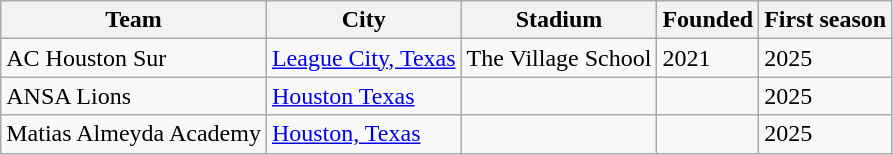<table class="wikitable sortable">
<tr>
<th scope="col">Team</th>
<th scope="col">City</th>
<th scope="col">Stadium</th>
<th scope="col">Founded</th>
<th scope="col">First season</th>
</tr>
<tr>
<td>AC Houston Sur</td>
<td><a href='#'>League City, Texas</a></td>
<td>The Village School</td>
<td>2021</td>
<td>2025</td>
</tr>
<tr>
<td>ANSA Lions</td>
<td><a href='#'>Houston Texas</a></td>
<td></td>
<td></td>
<td>2025</td>
</tr>
<tr>
<td>Matias Almeyda Academy</td>
<td><a href='#'>Houston, Texas</a></td>
<td></td>
<td></td>
<td>2025</td>
</tr>
</table>
